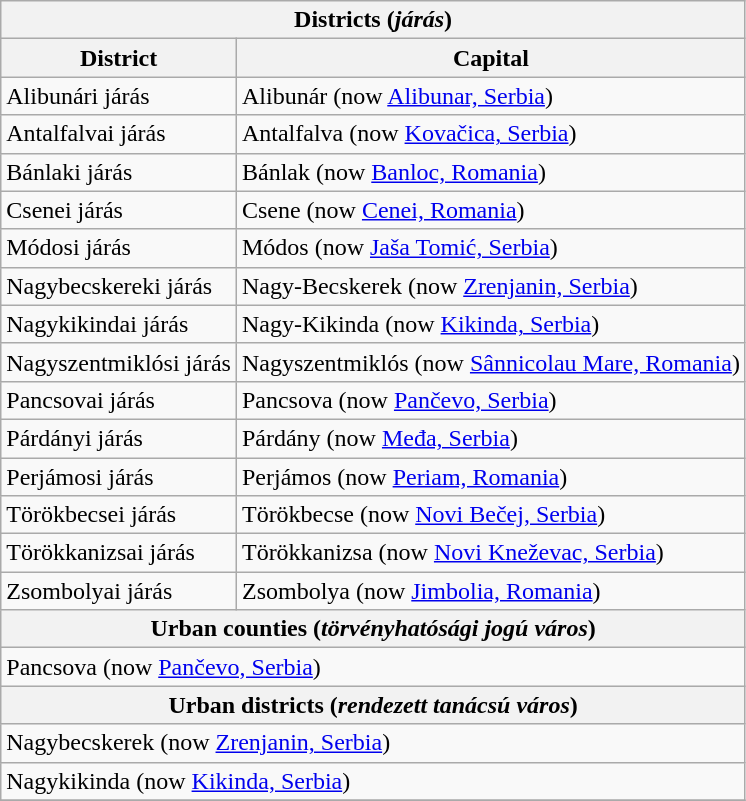<table class="wikitable">
<tr>
<th colspan=2>Districts (<em>járás</em>)</th>
</tr>
<tr>
<th>District</th>
<th>Capital</th>
</tr>
<tr>
<td> Alibunári járás</td>
<td>Alibunár (now <a href='#'>Alibunar, Serbia</a>)</td>
</tr>
<tr>
<td> Antalfalvai járás</td>
<td>Antalfalva (now <a href='#'>Kovačica, Serbia</a>)</td>
</tr>
<tr>
<td> Bánlaki járás</td>
<td>Bánlak (now <a href='#'>Banloc, Romania</a>)</td>
</tr>
<tr>
<td> Csenei járás</td>
<td>Csene (now <a href='#'>Cenei, Romania</a>)</td>
</tr>
<tr>
<td> Módosi járás</td>
<td>Módos (now <a href='#'>Jaša Tomić, Serbia</a>)</td>
</tr>
<tr>
<td> Nagybecskereki járás</td>
<td>Nagy-Becskerek (now <a href='#'>Zrenjanin, Serbia</a>)</td>
</tr>
<tr>
<td> Nagykikindai járás</td>
<td>Nagy-Kikinda (now <a href='#'>Kikinda, Serbia</a>)</td>
</tr>
<tr>
<td> Nagyszentmiklósi járás</td>
<td>Nagyszentmiklós (now <a href='#'>Sânnicolau Mare, Romania</a>)</td>
</tr>
<tr>
<td> Pancsovai járás</td>
<td>Pancsova (now <a href='#'>Pančevo, Serbia</a>)</td>
</tr>
<tr>
<td> Párdányi járás</td>
<td>Párdány (now <a href='#'>Međa, Serbia</a>)</td>
</tr>
<tr>
<td> Perjámosi járás</td>
<td>Perjámos (now <a href='#'>Periam, Romania</a>)</td>
</tr>
<tr>
<td> Törökbecsei járás</td>
<td>Törökbecse (now <a href='#'>Novi Bečej, Serbia</a>)</td>
</tr>
<tr>
<td> Törökkanizsai járás</td>
<td>Törökkanizsa (now <a href='#'>Novi Kneževac, Serbia</a>)</td>
</tr>
<tr>
<td> Zsombolyai járás</td>
<td>Zsombolya (now <a href='#'>Jimbolia, Romania</a>)</td>
</tr>
<tr>
<th colspan=2> Urban counties (<em>törvényhatósági jogú város</em>)</th>
</tr>
<tr>
<td colspan=2>Pancsova (now <a href='#'>Pančevo, Serbia</a>)</td>
</tr>
<tr>
<th colspan=2> Urban districts (<em>rendezett tanácsú város</em>)</th>
</tr>
<tr>
<td colspan=2>Nagybecskerek (now <a href='#'>Zrenjanin, Serbia</a>)</td>
</tr>
<tr>
<td colspan=2>Nagykikinda (now <a href='#'>Kikinda, Serbia</a>)</td>
</tr>
<tr>
</tr>
</table>
